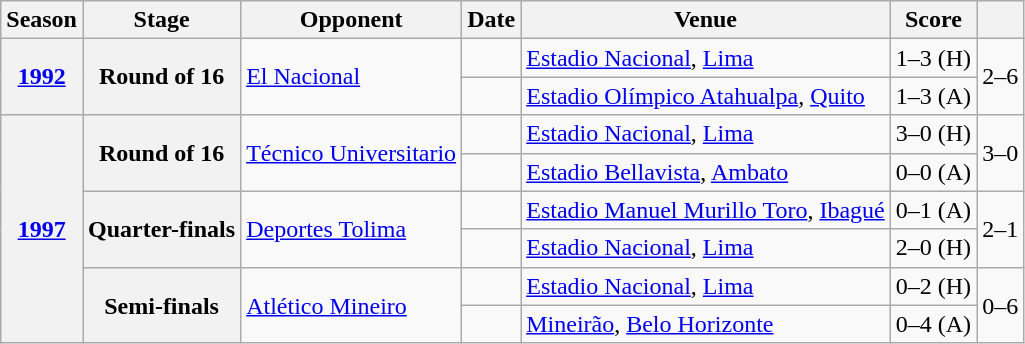<table class="wikitable plainrowheaders">
<tr>
<th>Season</th>
<th>Stage</th>
<th scope="col">Opponent</th>
<th scope="col">Date</th>
<th scope="col">Venue</th>
<th scope="col">Score</th>
<th scope="col"></th>
</tr>
<tr>
<th scope=row rowspan="2"><a href='#'>1992</a></th>
<th scope=row rowspan="2">Round of 16</th>
<td rowspan="2"> <a href='#'>El Nacional</a></td>
<td></td>
<td><a href='#'>Estadio Nacional</a>, <a href='#'>Lima</a></td>
<td align=center>1–3 (H)</td>
<td rowspan="2" align=center>2–6</td>
</tr>
<tr>
<td></td>
<td><a href='#'>Estadio Olímpico Atahualpa</a>, <a href='#'>Quito</a></td>
<td align=center>1–3 (A)</td>
</tr>
<tr>
<th scope=row rowspan="6"><a href='#'>1997</a></th>
<th scope=row rowspan="2">Round of 16</th>
<td rowspan="2"> <a href='#'>Técnico Universitario</a></td>
<td></td>
<td><a href='#'>Estadio Nacional</a>, <a href='#'>Lima</a></td>
<td align=center>3–0 (H)</td>
<td rowspan="2" align=center>3–0</td>
</tr>
<tr>
<td></td>
<td><a href='#'>Estadio Bellavista</a>, <a href='#'>Ambato</a></td>
<td align=center>0–0 (A)</td>
</tr>
<tr>
<th scope=row rowspan="2">Quarter-finals</th>
<td rowspan="2"> <a href='#'>Deportes Tolima</a></td>
<td></td>
<td><a href='#'>Estadio Manuel Murillo Toro</a>, <a href='#'>Ibagué</a></td>
<td align=center>0–1 (A)</td>
<td rowspan="2" align=center>2–1</td>
</tr>
<tr>
<td></td>
<td><a href='#'>Estadio Nacional</a>, <a href='#'>Lima</a></td>
<td align=center>2–0 (H)</td>
</tr>
<tr>
<th scope=row rowspan="2">Semi-finals</th>
<td rowspan="2"> <a href='#'>Atlético Mineiro</a></td>
<td></td>
<td><a href='#'>Estadio Nacional</a>, <a href='#'>Lima</a></td>
<td align=center>0–2 (H)</td>
<td rowspan="2" align=center>0–6</td>
</tr>
<tr>
<td></td>
<td><a href='#'>Mineirão</a>, <a href='#'>Belo Horizonte</a></td>
<td align=center>0–4 (A)</td>
</tr>
</table>
